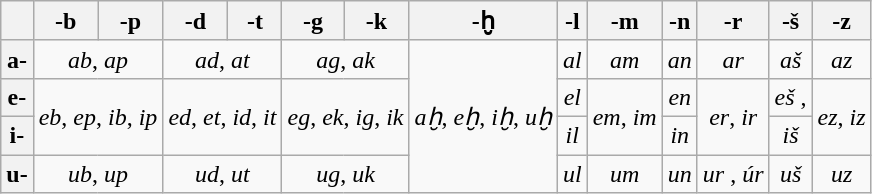<table class="wikitable" style="text-align:center;">
<tr>
<th></th>
<th>-b</th>
<th>-p</th>
<th>-d</th>
<th>-t</th>
<th>-g</th>
<th>-k</th>
<th>-ḫ</th>
<th>-l</th>
<th>-m</th>
<th>-n</th>
<th>-r</th>
<th>-š</th>
<th>-z</th>
</tr>
<tr>
<th>a-</th>
<td colspan=2><em>ab</em>, <em>ap</em> </td>
<td colspan=2><em>ad</em>, <em>at</em> </td>
<td colspan=2><em>ag</em>, <em>ak</em> </td>
<td rowspan=4><em>aḫ</em>, <em>eḫ</em>, <em>iḫ</em>, <em>uḫ</em> </td>
<td><em>al</em> </td>
<td><em>am</em> </td>
<td><em>an</em> </td>
<td><em>ar</em> </td>
<td><em>aš</em> </td>
<td><em>az</em> </td>
</tr>
<tr>
<th>e-</th>
<td rowspan=2 colspan=2><em>eb</em>, <em>ep</em>, <em>ib</em>, <em>ip</em> </td>
<td rowspan=2 colspan=2><em>ed</em>, <em>et</em>, <em>id</em>, <em>it</em> </td>
<td rowspan=2 colspan=2><em>eg</em>, <em>ek</em>, <em>ig</em>, <em>ik</em> </td>
<td><em>el</em> </td>
<td rowspan=2><em>em</em>, <em>im</em> </td>
<td><em>en</em> </td>
<td rowspan=2><em>er</em>, <em>ir</em> </td>
<td><em>eš</em> , </td>
<td rowspan=2><em>ez</em>, <em>iz</em> </td>
</tr>
<tr>
<th>i-</th>
<td><em>il</em> </td>
<td><em>in</em> </td>
<td><em>iš</em> </td>
</tr>
<tr>
<th>u-</th>
<td colspan=2><em>ub</em>, <em>up</em> </td>
<td colspan=2><em>ud</em>, <em>ut</em> </td>
<td colspan=2><em>ug</em>, <em>uk</em> </td>
<td><em>ul</em>  </td>
<td><em>um</em> </td>
<td><em>un</em> </td>
<td><em>ur</em> , <em>úr</em> </td>
<td><em>uš</em> </td>
<td><em>uz</em> </td>
</tr>
</table>
